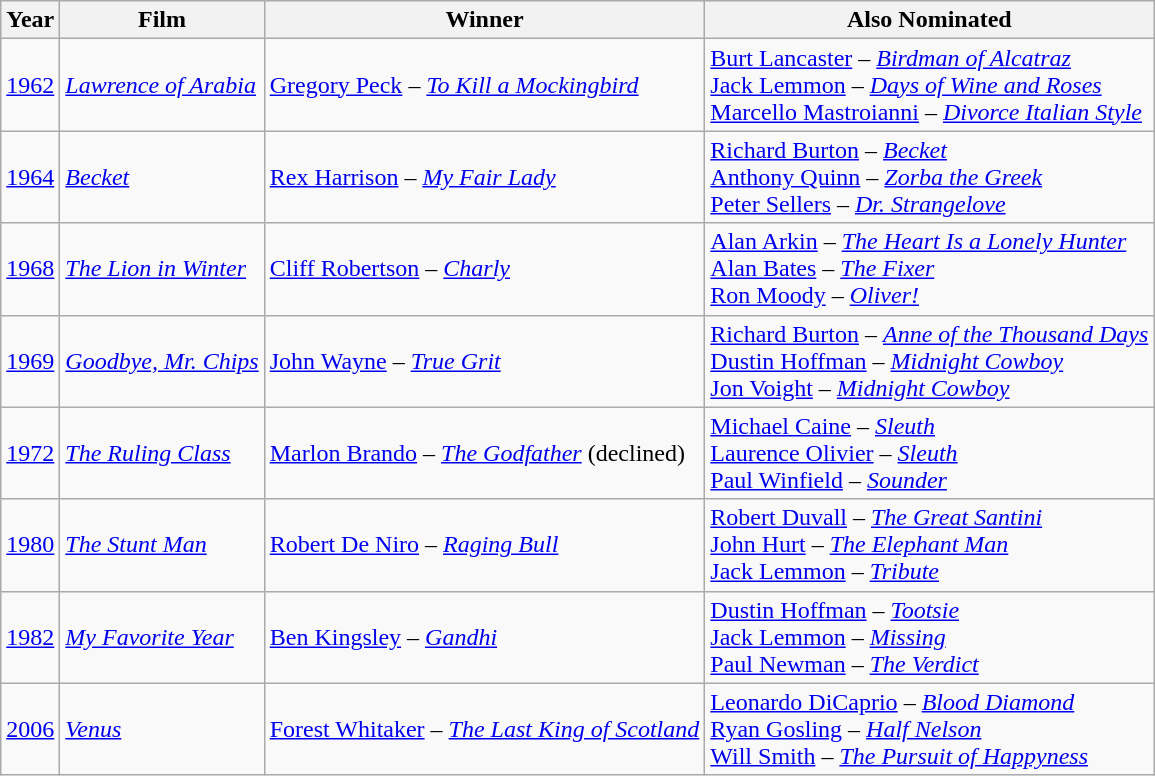<table class="wikitable">
<tr>
<th>Year</th>
<th>Film</th>
<th>Winner</th>
<th>Also Nominated</th>
</tr>
<tr>
<td><a href='#'>1962</a></td>
<td><em><a href='#'>Lawrence of Arabia</a></em></td>
<td><a href='#'>Gregory Peck</a> – <em><a href='#'>To Kill a Mockingbird</a></em></td>
<td><a href='#'>Burt Lancaster</a> – <em><a href='#'>Birdman of Alcatraz</a></em><br><a href='#'>Jack Lemmon</a> – <em><a href='#'>Days of Wine and Roses</a></em><br><a href='#'>Marcello Mastroianni</a> – <em><a href='#'>Divorce Italian Style</a></em></td>
</tr>
<tr>
<td><a href='#'>1964</a></td>
<td><em><a href='#'>Becket</a></em></td>
<td><a href='#'>Rex Harrison</a> – <em><a href='#'>My Fair Lady</a></em></td>
<td><a href='#'>Richard Burton</a> – <em><a href='#'>Becket</a></em><br><a href='#'>Anthony Quinn</a> – <em><a href='#'>Zorba the Greek</a></em><br><a href='#'>Peter Sellers</a> – <em><a href='#'>Dr. Strangelove</a></em></td>
</tr>
<tr>
<td><a href='#'>1968</a></td>
<td><em><a href='#'>The Lion in Winter</a></em></td>
<td><a href='#'>Cliff Robertson</a> – <em><a href='#'>Charly</a></em></td>
<td><a href='#'>Alan Arkin</a> – <em><a href='#'>The Heart Is a Lonely Hunter</a></em><br><a href='#'>Alan Bates</a> – <em><a href='#'>The Fixer</a></em><br><a href='#'>Ron Moody</a> – <em><a href='#'>Oliver!</a></em></td>
</tr>
<tr>
<td><a href='#'>1969</a></td>
<td><em><a href='#'>Goodbye, Mr. Chips</a></em></td>
<td><a href='#'>John Wayne</a> – <em><a href='#'>True Grit</a></em></td>
<td><a href='#'>Richard Burton</a> – <em><a href='#'>Anne of the Thousand Days</a></em><br><a href='#'>Dustin Hoffman</a> – <em><a href='#'>Midnight Cowboy</a></em><br><a href='#'>Jon Voight</a> – <em><a href='#'>Midnight Cowboy</a></em></td>
</tr>
<tr>
<td><a href='#'>1972</a></td>
<td><em><a href='#'>The Ruling Class</a></em></td>
<td><a href='#'>Marlon Brando</a> – <em><a href='#'>The Godfather</a></em> (declined)</td>
<td><a href='#'>Michael Caine</a> – <em><a href='#'>Sleuth</a></em><br><a href='#'>Laurence Olivier</a> – <em><a href='#'>Sleuth</a></em><br><a href='#'>Paul Winfield</a> – <em><a href='#'>Sounder</a></em></td>
</tr>
<tr>
<td><a href='#'>1980</a></td>
<td><em><a href='#'>The Stunt Man</a></em></td>
<td><a href='#'>Robert De Niro</a> – <em><a href='#'>Raging Bull</a></em></td>
<td><a href='#'>Robert Duvall</a> – <em><a href='#'>The Great Santini</a></em><br><a href='#'>John Hurt</a> – <em><a href='#'>The Elephant Man</a></em><br><a href='#'>Jack Lemmon</a> – <em><a href='#'>Tribute</a></em></td>
</tr>
<tr>
<td><a href='#'>1982</a></td>
<td><em><a href='#'>My Favorite Year</a></em></td>
<td><a href='#'>Ben Kingsley</a> – <em><a href='#'>Gandhi</a></em></td>
<td><a href='#'>Dustin Hoffman</a> – <em><a href='#'>Tootsie</a></em><br><a href='#'>Jack Lemmon</a> – <em><a href='#'>Missing</a></em><br><a href='#'>Paul Newman</a> – <em><a href='#'>The Verdict</a></em></td>
</tr>
<tr>
<td><a href='#'>2006</a></td>
<td><em><a href='#'>Venus</a></em></td>
<td><a href='#'>Forest Whitaker</a> – <em><a href='#'>The Last King of Scotland</a></em></td>
<td><a href='#'>Leonardo DiCaprio</a> – <em><a href='#'>Blood Diamond</a></em><br><a href='#'>Ryan Gosling</a> – <em><a href='#'>Half Nelson</a></em><br><a href='#'>Will Smith</a> – <em><a href='#'>The Pursuit of Happyness</a></em></td>
</tr>
</table>
